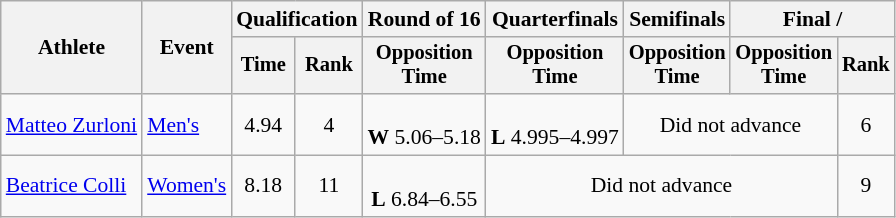<table class="wikitable" style="font-size:90%; text-align:center">
<tr>
<th rowspan=2>Athlete</th>
<th rowspan=2>Event</th>
<th colspan="2">Qualification</th>
<th>Round of 16</th>
<th>Quarterfinals</th>
<th>Semifinals</th>
<th colspan="2">Final / </th>
</tr>
<tr style="font-size:95%">
<th>Time</th>
<th>Rank</th>
<th>Opposition<br>Time</th>
<th>Opposition<br>Time</th>
<th>Opposition<br>Time</th>
<th>Opposition<br>Time</th>
<th>Rank</th>
</tr>
<tr align=center>
<td align=left><a href='#'>Matteo Zurloni</a></td>
<td align=left><a href='#'>Men's</a></td>
<td>4.94</td>
<td>4</td>
<td><br> <strong>W</strong> 5.06–5.18</td>
<td><br><strong>L</strong> 4.995–4.997</td>
<td colspan=2>Did not advance</td>
<td>6</td>
</tr>
<tr align=center>
<td align=left><a href='#'>Beatrice Colli</a></td>
<td align=left><a href='#'>Women's</a></td>
<td>8.18</td>
<td>11</td>
<td><br><strong>L</strong> 6.84–6.55</td>
<td colspan=3>Did not advance</td>
<td>9</td>
</tr>
</table>
